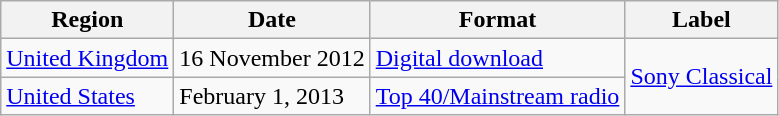<table class="wikitable">
<tr>
<th>Region</th>
<th>Date</th>
<th>Format</th>
<th>Label</th>
</tr>
<tr>
<td><a href='#'>United Kingdom</a></td>
<td>16 November 2012</td>
<td><a href='#'>Digital download</a></td>
<td rowspan="2"><a href='#'>Sony Classical</a></td>
</tr>
<tr>
<td><a href='#'>United States</a></td>
<td>February 1, 2013</td>
<td><a href='#'>Top 40/Mainstream radio</a></td>
</tr>
</table>
